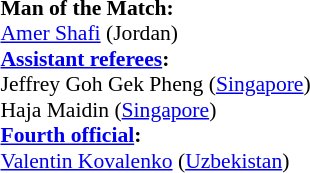<table width=50% style="font-size: 90%">
<tr>
<td><br><strong>Man of the Match:</strong>
<br><a href='#'>Amer Shafi</a> (Jordan)<br><strong><a href='#'>Assistant referees</a>:</strong>
<br>Jeffrey Goh Gek Pheng (<a href='#'>Singapore</a>)
<br>Haja Maidin (<a href='#'>Singapore</a>)
<br><strong><a href='#'>Fourth official</a>:</strong>
<br><a href='#'>Valentin Kovalenko</a> (<a href='#'>Uzbekistan</a>)</td>
</tr>
</table>
